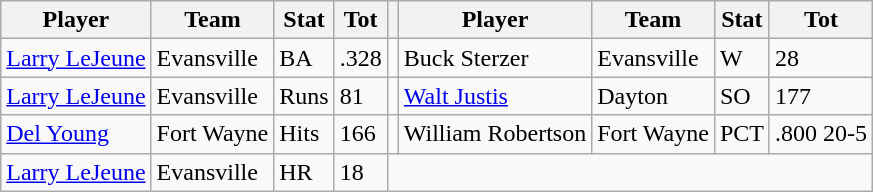<table class="wikitable">
<tr>
<th>Player</th>
<th>Team</th>
<th>Stat</th>
<th>Tot</th>
<th></th>
<th>Player</th>
<th>Team</th>
<th>Stat</th>
<th>Tot</th>
</tr>
<tr>
<td><a href='#'>Larry LeJeune</a></td>
<td>Evansville</td>
<td>BA</td>
<td>.328</td>
<td></td>
<td>Buck Sterzer</td>
<td>Evansville</td>
<td>W</td>
<td>28</td>
</tr>
<tr>
<td><a href='#'>Larry LeJeune</a></td>
<td>Evansville</td>
<td>Runs</td>
<td>81</td>
<td></td>
<td><a href='#'>Walt Justis</a></td>
<td>Dayton</td>
<td>SO</td>
<td>177</td>
</tr>
<tr>
<td><a href='#'>Del Young</a></td>
<td>Fort Wayne</td>
<td>Hits</td>
<td>166</td>
<td></td>
<td>William Robertson</td>
<td>Fort Wayne</td>
<td>PCT</td>
<td>.800 20-5</td>
</tr>
<tr>
<td><a href='#'>Larry LeJeune</a></td>
<td>Evansville</td>
<td>HR</td>
<td>18</td>
</tr>
</table>
